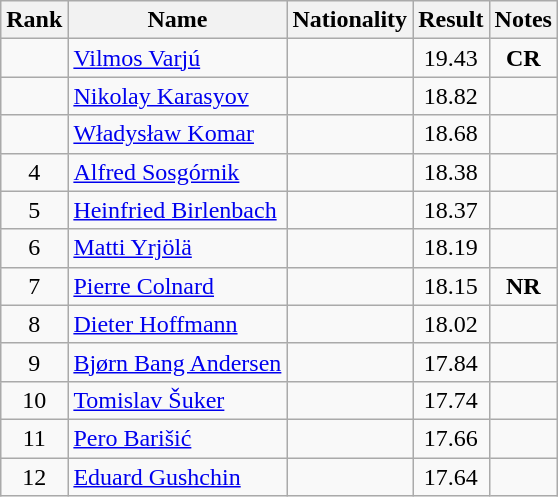<table class="wikitable sortable" style="text-align:center">
<tr>
<th>Rank</th>
<th>Name</th>
<th>Nationality</th>
<th>Result</th>
<th>Notes</th>
</tr>
<tr>
<td></td>
<td align=left><a href='#'>Vilmos Varjú</a></td>
<td align=left></td>
<td>19.43</td>
<td><strong>CR</strong></td>
</tr>
<tr>
<td></td>
<td align=left><a href='#'>Nikolay Karasyov</a></td>
<td align=left></td>
<td>18.82</td>
<td></td>
</tr>
<tr>
<td></td>
<td align=left><a href='#'>Władysław Komar</a></td>
<td align=left></td>
<td>18.68</td>
<td></td>
</tr>
<tr>
<td>4</td>
<td align=left><a href='#'>Alfred Sosgórnik</a></td>
<td align=left></td>
<td>18.38</td>
<td></td>
</tr>
<tr>
<td>5</td>
<td align=left><a href='#'>Heinfried Birlenbach</a></td>
<td align=left></td>
<td>18.37</td>
<td></td>
</tr>
<tr>
<td>6</td>
<td align=left><a href='#'>Matti Yrjölä</a></td>
<td align=left></td>
<td>18.19</td>
<td></td>
</tr>
<tr>
<td>7</td>
<td align=left><a href='#'>Pierre Colnard</a></td>
<td align=left></td>
<td>18.15</td>
<td><strong>NR</strong></td>
</tr>
<tr>
<td>8</td>
<td align=left><a href='#'>Dieter Hoffmann</a></td>
<td align=left></td>
<td>18.02</td>
<td></td>
</tr>
<tr>
<td>9</td>
<td align=left><a href='#'>Bjørn Bang Andersen</a></td>
<td align=left></td>
<td>17.84</td>
<td></td>
</tr>
<tr>
<td>10</td>
<td align=left><a href='#'>Tomislav Šuker</a></td>
<td align=left></td>
<td>17.74</td>
<td></td>
</tr>
<tr>
<td>11</td>
<td align=left><a href='#'>Pero Barišić</a></td>
<td align=left></td>
<td>17.66</td>
<td></td>
</tr>
<tr>
<td>12</td>
<td align=left><a href='#'>Eduard Gushchin</a></td>
<td align=left></td>
<td>17.64</td>
<td></td>
</tr>
</table>
